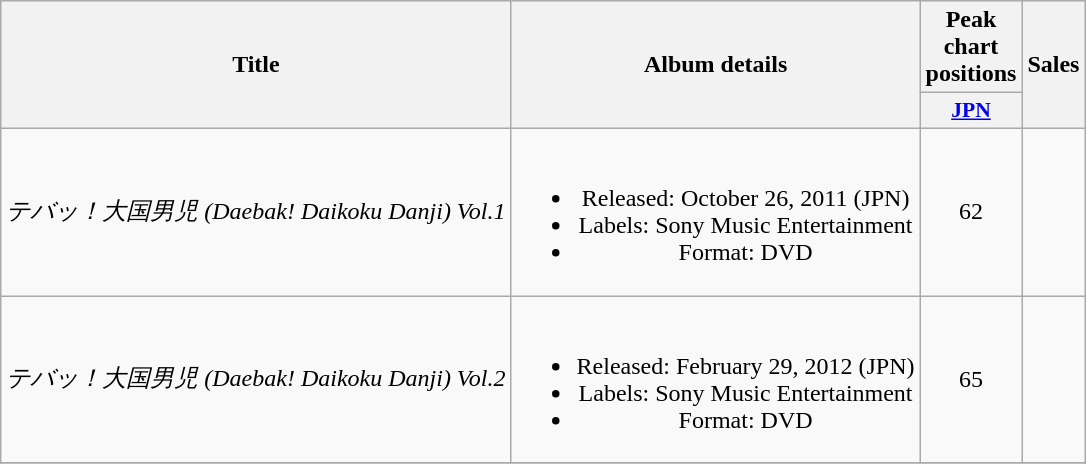<table class="wikitable plainrowheaders" style="text-align:center;">
<tr>
<th scope="col" rowspan="2">Title</th>
<th scope="col" rowspan="2">Album details</th>
<th colspan="1">Peak chart positions</th>
<th scope="col" rowspan="2">Sales</th>
</tr>
<tr>
<th scope="col" style="width:3em;font-size:90%;"><a href='#'>JPN</a><br></th>
</tr>
<tr>
<td><em>テバッ！大国男児 (Daebak! Daikoku Danji) Vol.1</em></td>
<td><br><ul><li>Released: October 26, 2011 (JPN)</li><li>Labels: Sony Music Entertainment</li><li>Format: DVD</li></ul></td>
<td>62</td>
<td></td>
</tr>
<tr>
<td><em>テバッ！大国男児 (Daebak! Daikoku Danji) Vol.2</em></td>
<td><br><ul><li>Released: February 29, 2012 (JPN)</li><li>Labels: Sony Music Entertainment</li><li>Format: DVD</li></ul></td>
<td>65</td>
<td></td>
</tr>
<tr>
</tr>
</table>
